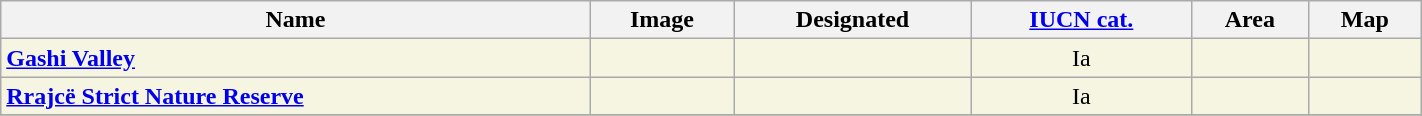<table class="wikitable sortable"; width="75%">
<tr>
<th>Name</th>
<th class="unsortable">Image</th>
<th>Designated</th>
<th><a href='#'>IUCN cat.</a></th>
<th>Area</th>
<th class="unsortable">Map</th>
</tr>
<tr bgcolor="#f5f5e2">
<td><strong><a href='#'>Gashi Valley</a></strong></td>
<td align="center"></td>
<td></td>
<td align="center">Ia</td>
<td></td>
<td></td>
</tr>
<tr bgcolor="#f5f5e2">
<td><strong><a href='#'>Rrajcë Strict Nature Reserve</a></strong></td>
<td align="center"></td>
<td></td>
<td align="center">Ia</td>
<td></td>
<td></td>
</tr>
<tr>
</tr>
</table>
